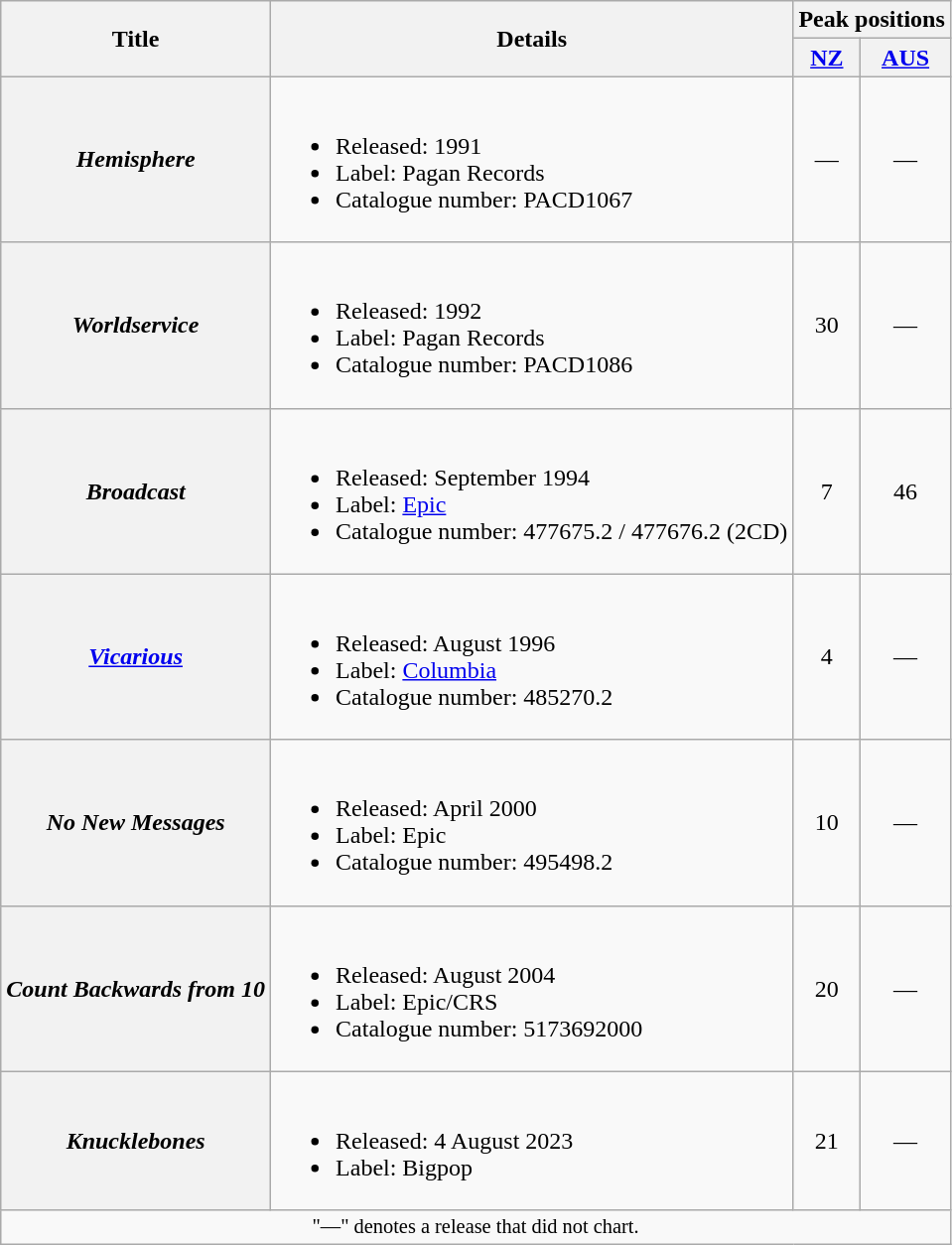<table class="wikitable plainrowheaders">
<tr>
<th rowspan="2">Title</th>
<th rowspan="2">Details</th>
<th colspan="2">Peak positions</th>
</tr>
<tr>
<th scope="col"><a href='#'>NZ</a><br></th>
<th scope="col"><a href='#'>AUS</a><br></th>
</tr>
<tr>
<th scope="row"><em>Hemisphere</em></th>
<td><br><ul><li>Released: 1991</li><li>Label: Pagan Records</li><li>Catalogue number: PACD1067</li></ul></td>
<td align="center">—</td>
<td align="center">—</td>
</tr>
<tr>
<th scope="row"><em>Worldservice</em></th>
<td><br><ul><li>Released: 1992</li><li>Label: Pagan Records</li><li>Catalogue number: PACD1086</li></ul></td>
<td align="center">30</td>
<td align="center">—</td>
</tr>
<tr>
<th scope="row"><em>Broadcast</em></th>
<td><br><ul><li>Released: September 1994</li><li>Label: <a href='#'>Epic</a></li><li>Catalogue number: 477675.2 / 477676.2 (2CD)</li></ul></td>
<td align="center">7</td>
<td align="center">46</td>
</tr>
<tr>
<th scope="row"><em><a href='#'>Vicarious</a></em></th>
<td><br><ul><li>Released: August 1996</li><li>Label: <a href='#'>Columbia</a></li><li>Catalogue number: 485270.2</li></ul></td>
<td align="center">4</td>
<td align="center">—</td>
</tr>
<tr>
<th scope="row"><em>No New Messages</em></th>
<td><br><ul><li>Released: April 2000</li><li>Label: Epic</li><li>Catalogue number: 495498.2</li></ul></td>
<td align="center">10</td>
<td align="center">—</td>
</tr>
<tr>
<th scope="row"><em>Count Backwards from 10</em></th>
<td><br><ul><li>Released: August 2004</li><li>Label: Epic/CRS</li><li>Catalogue number: 5173692000</li></ul></td>
<td align="center">20</td>
<td align="center">—</td>
</tr>
<tr>
<th scope="row"><em>Knucklebones</em></th>
<td><br><ul><li>Released: 4 August 2023</li><li>Label: Bigpop</li></ul></td>
<td align="center">21<br></td>
<td align="center">—</td>
</tr>
<tr>
<td align="center" colspan="4" style="font-size: 85%">"—" denotes a release that did not chart.</td>
</tr>
</table>
